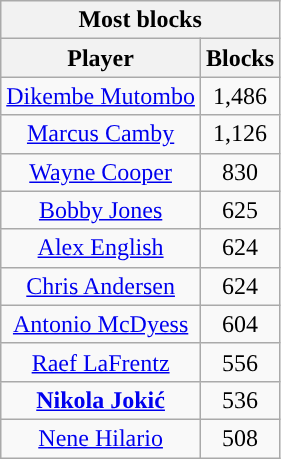<table class="wikitable sortable" style="text-align:center">
<tr>
<th colspan="2" style="text-align:center; ">Most blocks</th>
</tr>
<tr>
<th style="text-align:center; ">Player</th>
<th style="text-align:center; ">Blocks</th>
</tr>
<tr>
<td><a href='#'>Dikembe Mutombo</a></td>
<td>1,486</td>
</tr>
<tr>
<td><a href='#'>Marcus Camby</a></td>
<td>1,126</td>
</tr>
<tr>
<td><a href='#'>Wayne Cooper</a></td>
<td>830</td>
</tr>
<tr>
<td><a href='#'>Bobby Jones</a></td>
<td>625</td>
</tr>
<tr>
<td><a href='#'>Alex English</a></td>
<td>624</td>
</tr>
<tr>
<td><a href='#'>Chris Andersen</a></td>
<td>624</td>
</tr>
<tr>
<td><a href='#'>Antonio McDyess</a></td>
<td>604</td>
</tr>
<tr>
<td><a href='#'>Raef LaFrentz</a></td>
<td>556</td>
</tr>
<tr>
<td><strong><a href='#'>Nikola Jokić</a></strong></td>
<td>536</td>
</tr>
<tr>
<td><a href='#'>Nene Hilario</a></td>
<td>508</td>
</tr>
</table>
